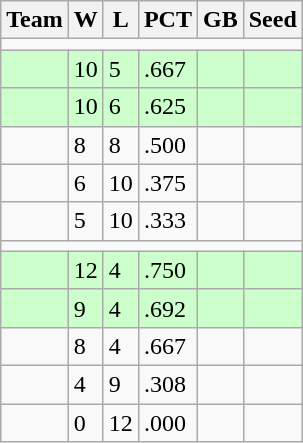<table class=wikitable>
<tr>
<th>Team</th>
<th>W</th>
<th>L</th>
<th>PCT</th>
<th>GB</th>
<th>Seed</th>
</tr>
<tr>
<td colspan=6></td>
</tr>
<tr bgcolor=#ccffcc>
<td></td>
<td>10</td>
<td>5</td>
<td>.667</td>
<td></td>
<td></td>
</tr>
<tr bgcolor=#ccffcc>
<td></td>
<td>10</td>
<td>6</td>
<td>.625</td>
<td></td>
<td></td>
</tr>
<tr>
<td></td>
<td>8</td>
<td>8</td>
<td>.500</td>
<td></td>
<td></td>
</tr>
<tr>
<td></td>
<td>6</td>
<td>10</td>
<td>.375</td>
<td></td>
<td></td>
</tr>
<tr>
<td></td>
<td>5</td>
<td>10</td>
<td>.333</td>
<td></td>
<td></td>
</tr>
<tr>
<td colspan=6></td>
</tr>
<tr bgcolor=#ccffcc>
<td></td>
<td>12</td>
<td>4</td>
<td>.750</td>
<td></td>
<td></td>
</tr>
<tr bgcolor=#ccffcc>
<td></td>
<td>9</td>
<td>4</td>
<td>.692</td>
<td></td>
<td></td>
</tr>
<tr>
<td></td>
<td>8</td>
<td>4</td>
<td>.667</td>
<td></td>
<td></td>
</tr>
<tr>
<td></td>
<td>4</td>
<td>9</td>
<td>.308</td>
<td></td>
<td></td>
</tr>
<tr>
<td></td>
<td>0</td>
<td>12</td>
<td>.000</td>
<td></td>
<td></td>
</tr>
</table>
